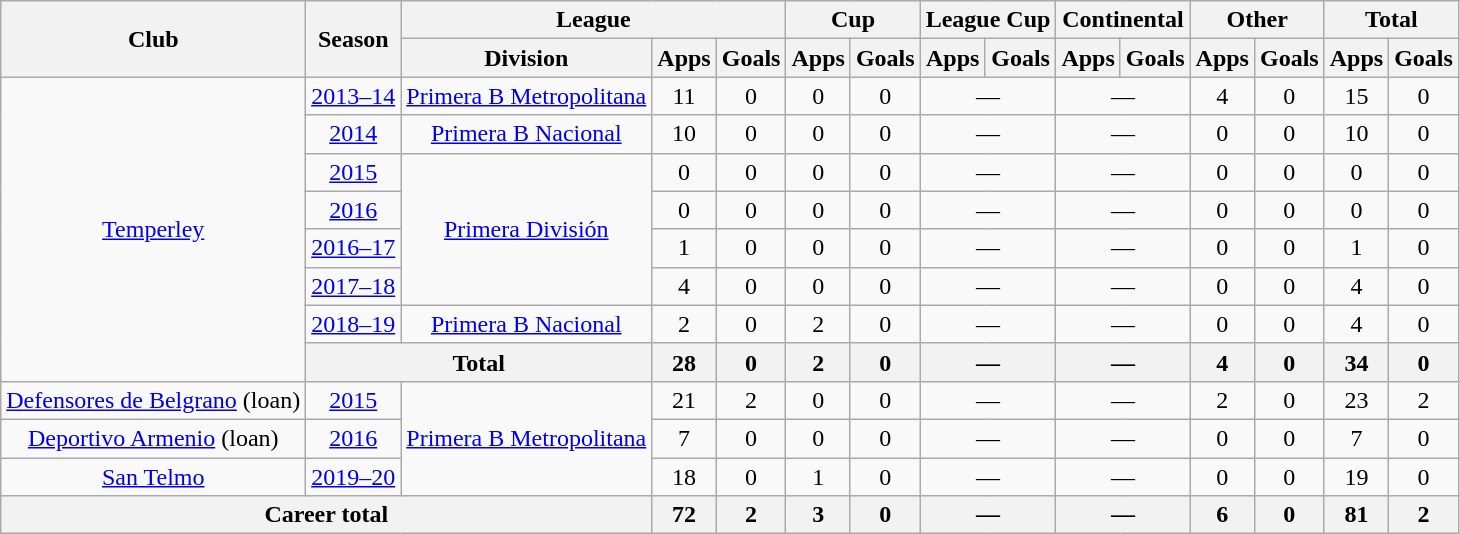<table class="wikitable" style="text-align:center">
<tr>
<th rowspan="2">Club</th>
<th rowspan="2">Season</th>
<th colspan="3">League</th>
<th colspan="2">Cup</th>
<th colspan="2">League Cup</th>
<th colspan="2">Continental</th>
<th colspan="2">Other</th>
<th colspan="2">Total</th>
</tr>
<tr>
<th>Division</th>
<th>Apps</th>
<th>Goals</th>
<th>Apps</th>
<th>Goals</th>
<th>Apps</th>
<th>Goals</th>
<th>Apps</th>
<th>Goals</th>
<th>Apps</th>
<th>Goals</th>
<th>Apps</th>
<th>Goals</th>
</tr>
<tr>
<td rowspan="8"><a href='#'>Temperley</a></td>
<td><a href='#'>2013–14</a></td>
<td rowspan="1"><a href='#'>Primera B Metropolitana</a></td>
<td>11</td>
<td>0</td>
<td>0</td>
<td>0</td>
<td colspan="2">—</td>
<td colspan="2">—</td>
<td>4</td>
<td>0</td>
<td>15</td>
<td>0</td>
</tr>
<tr>
<td><a href='#'>2014</a></td>
<td rowspan="1"><a href='#'>Primera B Nacional</a></td>
<td>10</td>
<td>0</td>
<td>0</td>
<td>0</td>
<td colspan="2">—</td>
<td colspan="2">—</td>
<td>0</td>
<td>0</td>
<td>10</td>
<td>0</td>
</tr>
<tr>
<td><a href='#'>2015</a></td>
<td rowspan="4"><a href='#'>Primera División</a></td>
<td>0</td>
<td>0</td>
<td>0</td>
<td>0</td>
<td colspan="2">—</td>
<td colspan="2">—</td>
<td>0</td>
<td>0</td>
<td>0</td>
<td>0</td>
</tr>
<tr>
<td><a href='#'>2016</a></td>
<td>0</td>
<td>0</td>
<td>0</td>
<td>0</td>
<td colspan="2">—</td>
<td colspan="2">—</td>
<td>0</td>
<td>0</td>
<td>0</td>
<td>0</td>
</tr>
<tr>
<td><a href='#'>2016–17</a></td>
<td>1</td>
<td>0</td>
<td>0</td>
<td>0</td>
<td colspan="2">—</td>
<td colspan="2">—</td>
<td>0</td>
<td>0</td>
<td>1</td>
<td>0</td>
</tr>
<tr>
<td><a href='#'>2017–18</a></td>
<td>4</td>
<td>0</td>
<td>0</td>
<td>0</td>
<td colspan="2">—</td>
<td colspan="2">—</td>
<td>0</td>
<td>0</td>
<td>4</td>
<td>0</td>
</tr>
<tr>
<td><a href='#'>2018–19</a></td>
<td rowspan="1"><a href='#'>Primera B Nacional</a></td>
<td>2</td>
<td>0</td>
<td>2</td>
<td>0</td>
<td colspan="2">—</td>
<td colspan="2">—</td>
<td>0</td>
<td>0</td>
<td>4</td>
<td>0</td>
</tr>
<tr>
<th colspan="2">Total</th>
<th>28</th>
<th>0</th>
<th>2</th>
<th>0</th>
<th colspan="2">—</th>
<th colspan="2">—</th>
<th>4</th>
<th>0</th>
<th>34</th>
<th>0</th>
</tr>
<tr>
<td rowspan="1"><a href='#'>Defensores de Belgrano</a> (loan)</td>
<td><a href='#'>2015</a></td>
<td rowspan="3"><a href='#'>Primera B Metropolitana</a></td>
<td>21</td>
<td>2</td>
<td>0</td>
<td>0</td>
<td colspan="2">—</td>
<td colspan="2">—</td>
<td>2</td>
<td>0</td>
<td>23</td>
<td>2</td>
</tr>
<tr>
<td rowspan="1"><a href='#'>Deportivo Armenio</a> (loan)</td>
<td><a href='#'>2016</a></td>
<td>7</td>
<td>0</td>
<td>0</td>
<td>0</td>
<td colspan="2">—</td>
<td colspan="2">—</td>
<td>0</td>
<td>0</td>
<td>7</td>
<td>0</td>
</tr>
<tr>
<td rowspan="1"><a href='#'>San Telmo</a></td>
<td><a href='#'>2019–20</a></td>
<td>18</td>
<td>0</td>
<td>1</td>
<td>0</td>
<td colspan="2">—</td>
<td colspan="2">—</td>
<td>0</td>
<td>0</td>
<td>19</td>
<td>0</td>
</tr>
<tr>
<th colspan="3">Career total</th>
<th>72</th>
<th>2</th>
<th>3</th>
<th>0</th>
<th colspan="2">—</th>
<th colspan="2">—</th>
<th>6</th>
<th>0</th>
<th>81</th>
<th>2</th>
</tr>
</table>
